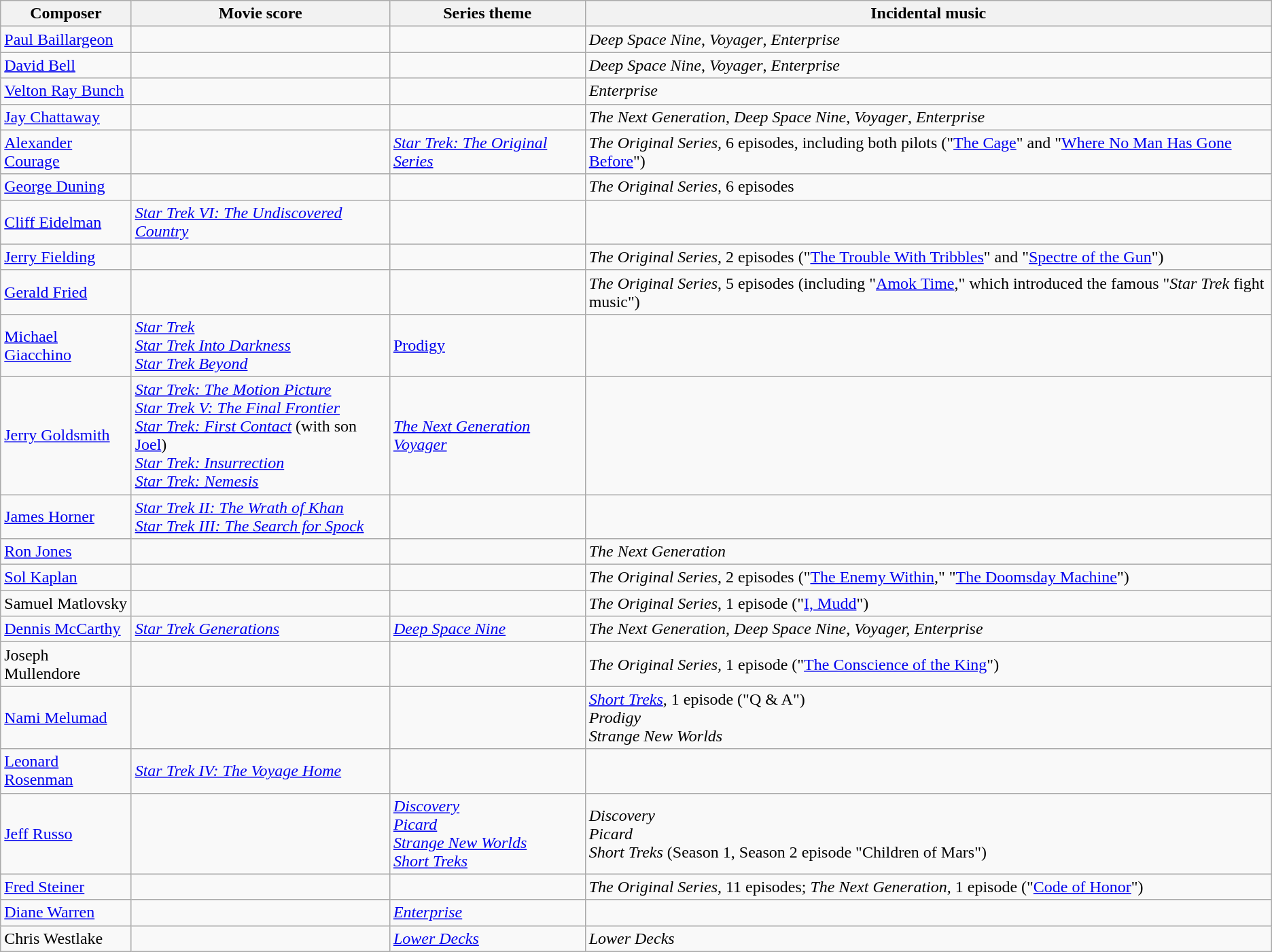<table class="wikitable" align="center">
<tr>
<th>Composer</th>
<th>Movie score</th>
<th>Series theme</th>
<th>Incidental music</th>
</tr>
<tr>
<td><a href='#'>Paul Baillargeon</a></td>
<td></td>
<td></td>
<td><em>Deep Space Nine</em>, <em>Voyager</em>, <em>Enterprise</em></td>
</tr>
<tr>
<td><a href='#'>David Bell</a></td>
<td></td>
<td></td>
<td><em>Deep Space Nine</em>, <em>Voyager</em>, <em>Enterprise</em></td>
</tr>
<tr>
<td><a href='#'>Velton Ray Bunch</a></td>
<td></td>
<td></td>
<td><em>Enterprise</em></td>
</tr>
<tr>
<td><a href='#'>Jay Chattaway</a></td>
<td></td>
<td></td>
<td><em>The Next Generation</em>, <em>Deep Space Nine</em>, <em>Voyager</em>, <em>Enterprise</em></td>
</tr>
<tr>
<td><a href='#'>Alexander Courage</a></td>
<td></td>
<td><em><a href='#'>Star Trek: The Original Series</a></em></td>
<td><em>The Original Series,</em> 6 episodes, including both pilots ("<a href='#'>The Cage</a>" and "<a href='#'>Where No Man Has Gone Before</a>")</td>
</tr>
<tr>
<td><a href='#'>George Duning</a></td>
<td></td>
<td></td>
<td><em>The Original Series,</em> 6 episodes</td>
</tr>
<tr>
<td><a href='#'>Cliff Eidelman</a></td>
<td><em><a href='#'>Star Trek VI: The Undiscovered Country</a></em></td>
<td></td>
<td></td>
</tr>
<tr>
<td><a href='#'>Jerry Fielding</a></td>
<td></td>
<td></td>
<td><em>The Original Series</em>, 2 episodes ("<a href='#'>The Trouble With Tribbles</a>" and "<a href='#'>Spectre of the Gun</a>")</td>
</tr>
<tr>
<td><a href='#'>Gerald Fried</a></td>
<td></td>
<td></td>
<td><em>The Original Series</em>, 5 episodes (including "<a href='#'>Amok Time</a>," which introduced the famous "<em>Star Trek</em> fight music")</td>
</tr>
<tr>
<td><a href='#'>Michael Giacchino</a></td>
<td><em><a href='#'>Star Trek</a></em><br><em><a href='#'>Star Trek Into Darkness</a></em><br><em><a href='#'>Star Trek Beyond</a></em></td>
<td><a href='#'>Prodigy</a></td>
<td></td>
</tr>
<tr>
<td><a href='#'>Jerry Goldsmith</a></td>
<td><em><a href='#'>Star Trek: The Motion Picture</a></em><br><em><a href='#'>Star Trek V: The Final Frontier</a></em><br><em><a href='#'>Star Trek: First Contact</a></em> (with son <a href='#'>Joel</a>)<br><em><a href='#'>Star Trek: Insurrection</a></em><br><em><a href='#'>Star Trek: Nemesis</a></em></td>
<td><em><a href='#'>The Next Generation</a></em><br><em><a href='#'>Voyager</a></em></td>
<td></td>
</tr>
<tr>
<td><a href='#'>James Horner</a></td>
<td><em><a href='#'>Star Trek II: The Wrath of Khan</a></em><br><em><a href='#'>Star Trek III: The Search for Spock</a></em></td>
<td></td>
<td></td>
</tr>
<tr>
<td><a href='#'>Ron Jones</a></td>
<td></td>
<td></td>
<td><em>The Next Generation</em></td>
</tr>
<tr>
<td><a href='#'>Sol Kaplan</a></td>
<td></td>
<td></td>
<td><em>The Original Series</em>, 2 episodes ("<a href='#'>The Enemy Within</a>," "<a href='#'>The Doomsday Machine</a>")</td>
</tr>
<tr>
<td>Samuel Matlovsky</td>
<td></td>
<td></td>
<td><em>The Original Series</em>, 1 episode ("<a href='#'>I, Mudd</a>")</td>
</tr>
<tr>
<td><a href='#'>Dennis McCarthy</a></td>
<td><em><a href='#'>Star Trek Generations</a></em></td>
<td><a href='#'><em>Deep Space Nine</em></a></td>
<td><em>The Next Generation</em>, <em>Deep Space Nine</em>, <em>Voyager, Enterprise</em></td>
</tr>
<tr>
<td>Joseph Mullendore</td>
<td></td>
<td></td>
<td><em>The Original Series,</em> 1 episode ("<a href='#'>The Conscience of the King</a>")</td>
</tr>
<tr>
<td><a href='#'>Nami Melumad</a></td>
<td></td>
<td></td>
<td><em><a href='#'>Short Treks</a>,</em> 1 episode ("Q & A")<br><em>Prodigy</em><br><em>Strange New Worlds</em></td>
</tr>
<tr>
<td><a href='#'>Leonard Rosenman</a></td>
<td><em><a href='#'>Star Trek IV: The Voyage Home</a></em></td>
<td></td>
<td></td>
</tr>
<tr>
<td><a href='#'>Jeff Russo</a></td>
<td></td>
<td><em><a href='#'>Discovery</a></em><br><em><a href='#'>Picard</a></em><br><em><a href='#'>Strange New Worlds</a></em><br><em><a href='#'>Short Treks</a></em></td>
<td><em>Discovery</em><br><em>Picard</em><br><em>Short Treks</em> (Season 1, Season 2 episode "Children of Mars")</td>
</tr>
<tr>
<td><a href='#'>Fred Steiner</a></td>
<td></td>
<td></td>
<td><em>The Original Series</em>, 11 episodes; <em>The Next Generation</em>, 1 episode ("<a href='#'>Code of Honor</a>")</td>
</tr>
<tr>
<td><a href='#'>Diane Warren</a></td>
<td></td>
<td><em><a href='#'>Enterprise</a></em></td>
<td></td>
</tr>
<tr>
<td>Chris Westlake</td>
<td></td>
<td><em><a href='#'>Lower Decks</a></em></td>
<td><em>Lower Decks</em></td>
</tr>
</table>
